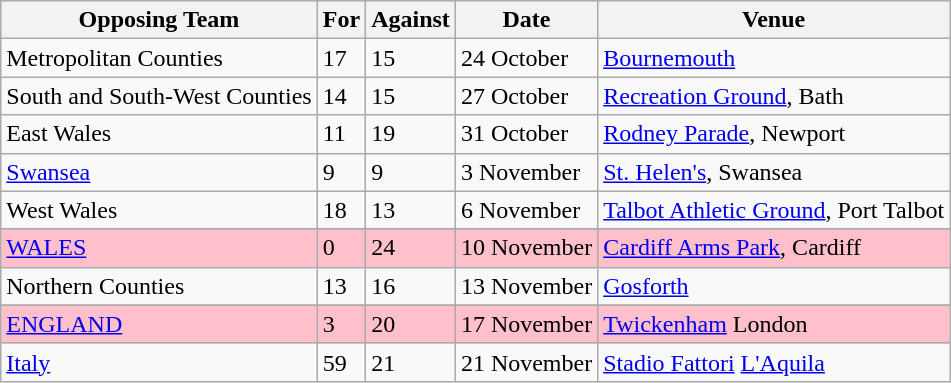<table class="wikitable">
<tr>
<th>Opposing Team</th>
<th>For</th>
<th>Against</th>
<th>Date</th>
<th>Venue</th>
</tr>
<tr>
<td> Metropolitan Counties</td>
<td>17</td>
<td>15</td>
<td>24 October</td>
<td><a href='#'>Bournemouth</a></td>
</tr>
<tr>
<td> South and South-West Counties</td>
<td>14</td>
<td>15</td>
<td>27 October</td>
<td><a href='#'>Recreation Ground</a>, Bath</td>
</tr>
<tr>
<td> East Wales</td>
<td>11</td>
<td>19</td>
<td>31 October</td>
<td><a href='#'>Rodney Parade</a>, Newport</td>
</tr>
<tr>
<td> <a href='#'>Swansea</a></td>
<td>9</td>
<td>9</td>
<td>3 November</td>
<td><a href='#'>St. Helen's</a>, Swansea</td>
</tr>
<tr>
<td> West Wales</td>
<td>18</td>
<td>13</td>
<td>6 November</td>
<td><a href='#'>Talbot Athletic Ground</a>, Port Talbot</td>
</tr>
<tr>
</tr>
<tr style="background:pink">
<td> <a href='#'>WALES</a></td>
<td>0</td>
<td>24</td>
<td>10 November</td>
<td><a href='#'>Cardiff Arms Park</a>, Cardiff</td>
</tr>
<tr>
<td> Northern Counties</td>
<td>13</td>
<td>16</td>
<td>13 November</td>
<td><a href='#'>Gosforth</a></td>
</tr>
<tr>
</tr>
<tr style="background:pink">
<td> <a href='#'>ENGLAND</a></td>
<td>3</td>
<td>20</td>
<td>17 November</td>
<td><a href='#'>Twickenham</a> London</td>
</tr>
<tr>
<td> <a href='#'>Italy</a></td>
<td>59</td>
<td>21</td>
<td>21 November</td>
<td><a href='#'>Stadio Fattori</a> <a href='#'>L'Aquila</a></td>
</tr>
</table>
